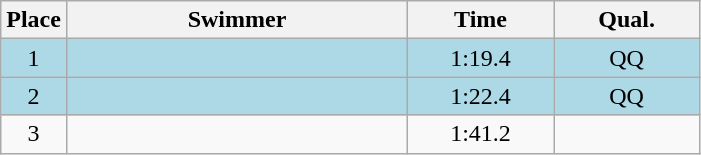<table class=wikitable style="text-align:center">
<tr>
<th>Place</th>
<th width=220>Swimmer</th>
<th width=90>Time</th>
<th width=90>Qual.</th>
</tr>
<tr bgcolor=lightblue>
<td>1</td>
<td align=left></td>
<td>1:19.4</td>
<td>QQ</td>
</tr>
<tr bgcolor=lightblue>
<td>2</td>
<td align=left></td>
<td>1:22.4</td>
<td>QQ</td>
</tr>
<tr>
<td>3</td>
<td align=left></td>
<td>1:41.2</td>
<td></td>
</tr>
</table>
